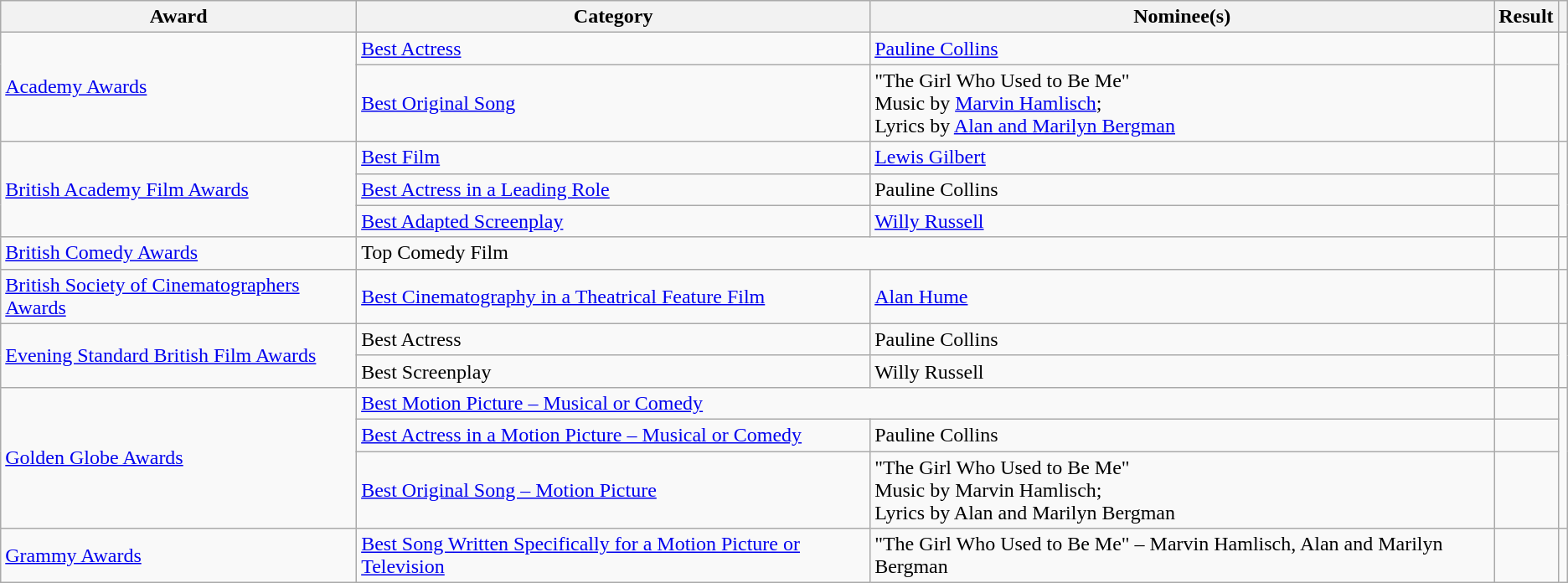<table class="wikitable plainrowheaders">
<tr>
<th>Award</th>
<th>Category</th>
<th>Nominee(s)</th>
<th>Result</th>
<th></th>
</tr>
<tr>
<td rowspan="2"><a href='#'>Academy Awards</a></td>
<td><a href='#'>Best Actress</a></td>
<td><a href='#'>Pauline Collins</a></td>
<td></td>
<td align="center" rowspan="2"></td>
</tr>
<tr>
<td><a href='#'>Best Original Song</a></td>
<td>"The Girl Who Used to Be Me" <br> Music by <a href='#'>Marvin Hamlisch</a>; <br> Lyrics by <a href='#'>Alan and Marilyn Bergman</a></td>
<td></td>
</tr>
<tr>
<td rowspan="3"><a href='#'>British Academy Film Awards</a></td>
<td><a href='#'>Best Film</a></td>
<td><a href='#'>Lewis Gilbert</a></td>
<td></td>
<td align="center" rowspan="3"></td>
</tr>
<tr>
<td><a href='#'>Best Actress in a Leading Role</a></td>
<td>Pauline Collins</td>
<td></td>
</tr>
<tr>
<td><a href='#'>Best Adapted Screenplay</a></td>
<td><a href='#'>Willy Russell</a></td>
<td></td>
</tr>
<tr>
<td><a href='#'>British Comedy Awards</a></td>
<td colspan="2">Top Comedy Film</td>
<td></td>
</tr>
<tr>
<td><a href='#'>British Society of Cinematographers Awards</a></td>
<td><a href='#'>Best Cinematography in a Theatrical Feature Film</a></td>
<td><a href='#'>Alan Hume</a></td>
<td></td>
<td align="center"></td>
</tr>
<tr>
<td rowspan="2"><a href='#'>Evening Standard British Film Awards</a></td>
<td>Best Actress</td>
<td>Pauline Collins</td>
<td></td>
<td align="center" rowspan="2"></td>
</tr>
<tr>
<td>Best Screenplay</td>
<td>Willy Russell</td>
<td></td>
</tr>
<tr>
<td rowspan="3"><a href='#'>Golden Globe Awards</a></td>
<td colspan="2"><a href='#'>Best Motion Picture – Musical or Comedy</a></td>
<td></td>
<td align="center" rowspan="3"></td>
</tr>
<tr>
<td><a href='#'>Best Actress in a Motion Picture – Musical or Comedy</a></td>
<td>Pauline Collins</td>
<td></td>
</tr>
<tr>
<td><a href='#'>Best Original Song – Motion Picture</a></td>
<td>"The Girl Who Used to Be Me" <br> Music by Marvin Hamlisch; <br> Lyrics by Alan and Marilyn Bergman</td>
<td></td>
</tr>
<tr>
<td><a href='#'>Grammy Awards</a></td>
<td><a href='#'>Best Song Written Specifically for a Motion Picture or Television</a></td>
<td>"The Girl Who Used to Be Me" – Marvin Hamlisch, Alan and Marilyn Bergman</td>
<td></td>
<td align="center"></td>
</tr>
</table>
